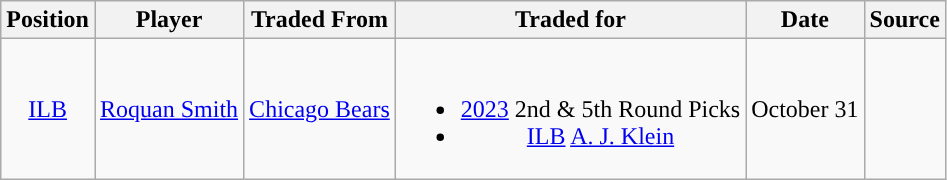<table class="wikitable sortable" style="text-align:center">
<tr>
<th>Position</th>
<th>Player</th>
<th>Traded From</th>
<th>Traded for</th>
<th>Date</th>
<th>Source</th>
</tr>
<tr>
<td><a href='#'>ILB</a></td>
<td><a href='#'>Roquan Smith</a></td>
<td><a href='#'>Chicago Bears</a></td>
<td><br><ul><li><a href='#'>2023</a> 2nd & 5th Round Picks</li><li><a href='#'>ILB</a> <a href='#'>A. J. Klein</a></li></ul></td>
<td>October 31</td>
<td></td>
</tr>
</table>
